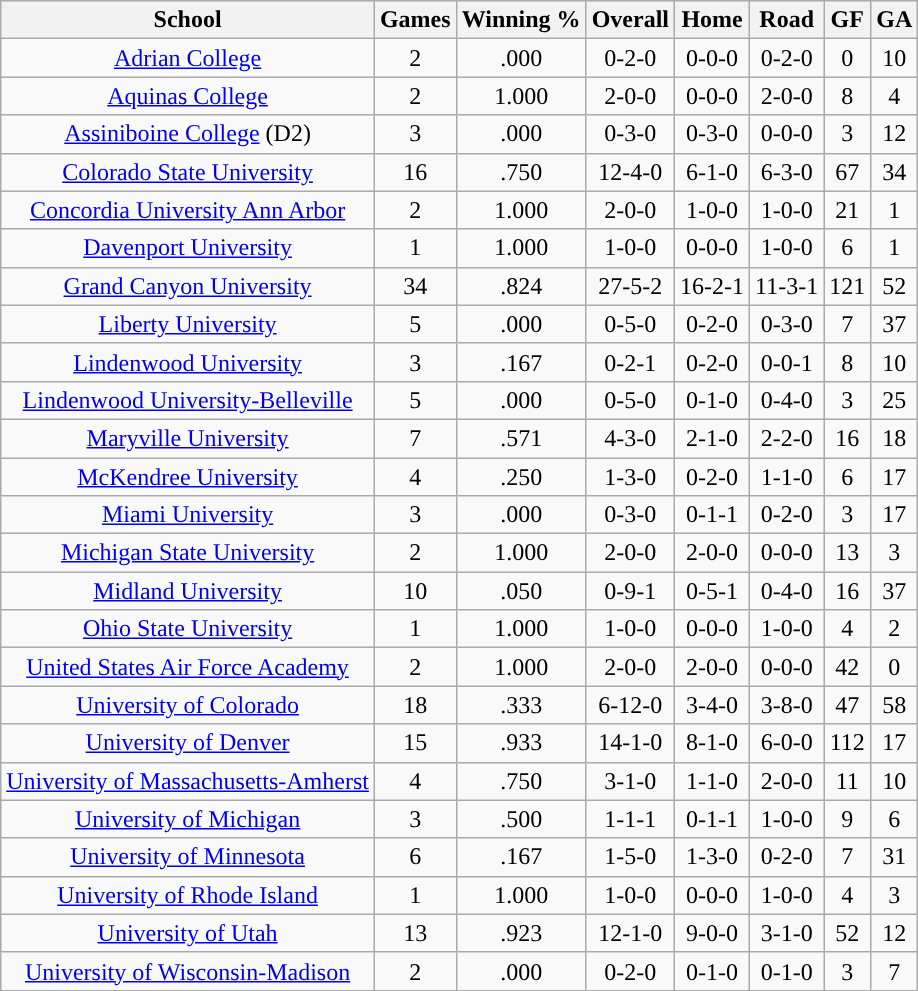<table class="wikitable sortable">
<tr>
<th>School</th>
<th>Games</th>
<th>Winning %</th>
<th>Overall</th>
<th>Home</th>
<th>Road</th>
<th>GF</th>
<th>GA</th>
</tr>
<tr align="center" bgcolor="">
<td><a href='#'>Adrian College</a></td>
<td>2</td>
<td>.000</td>
<td>0-2-0</td>
<td>0-0-0</td>
<td>0-2-0</td>
<td>0</td>
<td>10</td>
</tr>
<tr align="center" bgcolor="">
<td><a href='#'>Aquinas College</a></td>
<td>2</td>
<td>1.000</td>
<td>2-0-0</td>
<td>0-0-0</td>
<td>2-0-0</td>
<td>8</td>
<td>4</td>
</tr>
<tr align="center" bgcolor="">
<td><a href='#'>Assiniboine College</a> (D2)</td>
<td>3</td>
<td>.000</td>
<td>0-3-0</td>
<td>0-3-0</td>
<td>0-0-0</td>
<td>3</td>
<td>12</td>
</tr>
<tr align="center" bgcolor="">
<td><a href='#'>Colorado State University</a></td>
<td>16</td>
<td>.750</td>
<td>12-4-0</td>
<td>6-1-0</td>
<td>6-3-0</td>
<td>67</td>
<td>34</td>
</tr>
<tr align="center" bgcolor="">
<td><a href='#'>Concordia University Ann Arbor</a></td>
<td>2</td>
<td>1.000</td>
<td>2-0-0</td>
<td>1-0-0</td>
<td>1-0-0</td>
<td>21</td>
<td>1</td>
</tr>
<tr align="center" bgcolor="">
<td><a href='#'>Davenport University</a></td>
<td>1</td>
<td>1.000</td>
<td>1-0-0</td>
<td>0-0-0</td>
<td>1-0-0</td>
<td>6</td>
<td>1</td>
</tr>
<tr align="center" bgcolor="">
<td><a href='#'>Grand Canyon University</a></td>
<td>34</td>
<td>.824</td>
<td>27-5-2</td>
<td>16-2-1</td>
<td>11-3-1</td>
<td>121</td>
<td>52</td>
</tr>
<tr align="center" bgcolor="">
<td><a href='#'>Liberty University</a></td>
<td>5</td>
<td>.000</td>
<td>0-5-0</td>
<td>0-2-0</td>
<td>0-3-0</td>
<td>7</td>
<td>37</td>
</tr>
<tr align="center" bgcolor="">
<td><a href='#'>Lindenwood University</a></td>
<td>3</td>
<td>.167</td>
<td>0-2-1</td>
<td>0-2-0</td>
<td>0-0-1</td>
<td>8</td>
<td>10</td>
</tr>
<tr align="center" bgcolor="">
<td><a href='#'>Lindenwood University-Belleville</a></td>
<td>5</td>
<td>.000</td>
<td>0-5-0</td>
<td>0-1-0</td>
<td>0-4-0</td>
<td>3</td>
<td>25</td>
</tr>
<tr align="center" bgcolor="">
<td><a href='#'>Maryville University</a></td>
<td>7</td>
<td>.571</td>
<td>4-3-0</td>
<td>2-1-0</td>
<td>2-2-0</td>
<td>16</td>
<td>18</td>
</tr>
<tr align="center" bgcolor="">
<td><a href='#'>McKendree University</a></td>
<td>4</td>
<td>.250</td>
<td>1-3-0</td>
<td>0-2-0</td>
<td>1-1-0</td>
<td>6</td>
<td>17</td>
</tr>
<tr align="center" bgcolor="">
<td><a href='#'>Miami University</a></td>
<td>3</td>
<td>.000</td>
<td>0-3-0</td>
<td>0-1-1</td>
<td>0-2-0</td>
<td>3</td>
<td>17</td>
</tr>
<tr align="center" bgcolor="">
<td><a href='#'>Michigan State University</a></td>
<td>2</td>
<td>1.000</td>
<td>2-0-0</td>
<td>2-0-0</td>
<td>0-0-0</td>
<td>13</td>
<td>3</td>
</tr>
<tr align="center" bgcolor="">
<td><a href='#'>Midland University</a></td>
<td>10</td>
<td>.050</td>
<td>0-9-1</td>
<td>0-5-1</td>
<td>0-4-0</td>
<td>16</td>
<td>37</td>
</tr>
<tr align="center" bgcolor="">
<td><a href='#'>Ohio State University</a></td>
<td>1</td>
<td>1.000</td>
<td>1-0-0</td>
<td>0-0-0</td>
<td>1-0-0</td>
<td>4</td>
<td>2</td>
</tr>
<tr align="center" bgcolor="">
<td><a href='#'>United States Air Force Academy</a></td>
<td>2</td>
<td>1.000</td>
<td>2-0-0</td>
<td>2-0-0</td>
<td>0-0-0</td>
<td>42</td>
<td>0</td>
</tr>
<tr align="center" bgcolor="">
<td><a href='#'>University of Colorado</a></td>
<td>18</td>
<td>.333</td>
<td>6-12-0</td>
<td>3-4-0</td>
<td>3-8-0</td>
<td>47</td>
<td>58</td>
</tr>
<tr align="center" bgcolor="">
<td><a href='#'>University of Denver</a></td>
<td>15</td>
<td>.933</td>
<td>14-1-0</td>
<td>8-1-0</td>
<td>6-0-0</td>
<td>112</td>
<td>17</td>
</tr>
<tr align="center" bgcolor="">
<td><a href='#'>University of Massachusetts-Amherst</a></td>
<td>4</td>
<td>.750</td>
<td>3-1-0</td>
<td>1-1-0</td>
<td>2-0-0</td>
<td>11</td>
<td>10</td>
</tr>
<tr align="center" bgcolor="">
<td><a href='#'>University of Michigan</a></td>
<td>3</td>
<td>.500</td>
<td>1-1-1</td>
<td>0-1-1</td>
<td>1-0-0</td>
<td>9</td>
<td>6</td>
</tr>
<tr align="center" bgcolor="">
<td><a href='#'>University of Minnesota</a></td>
<td>6</td>
<td>.167</td>
<td>1-5-0</td>
<td>1-3-0</td>
<td>0-2-0</td>
<td>7</td>
<td>31</td>
</tr>
<tr align="center" bgcolor="">
<td><a href='#'>University of Rhode Island</a></td>
<td>1</td>
<td>1.000</td>
<td>1-0-0</td>
<td>0-0-0</td>
<td>1-0-0</td>
<td>4</td>
<td>3</td>
</tr>
<tr align="center" bgcolor="">
<td><a href='#'>University of Utah</a></td>
<td>13</td>
<td>.923</td>
<td>12-1-0</td>
<td>9-0-0</td>
<td>3-1-0</td>
<td>52</td>
<td>12</td>
</tr>
<tr align="center" bgcolor="">
<td><a href='#'>University of Wisconsin-Madison</a></td>
<td>2</td>
<td>.000</td>
<td>0-2-0</td>
<td>0-1-0</td>
<td>0-1-0</td>
<td>3</td>
<td>7</td>
</tr>
</table>
